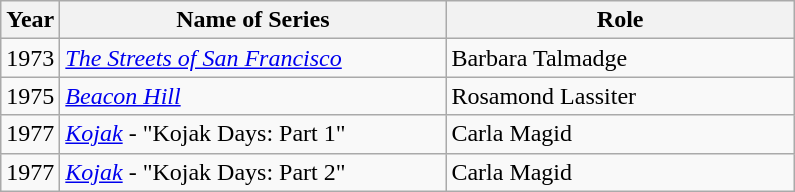<table class="wikitable">
<tr>
<th scope="col" width="32">Year</th>
<th scope="col" width="250">Name of Series</th>
<th scope="col" width="225">Role</th>
</tr>
<tr>
<td>1973</td>
<td><em><a href='#'>The Streets of San Francisco</a></em></td>
<td>Barbara Talmadge</td>
</tr>
<tr>
<td>1975</td>
<td><em><a href='#'>Beacon Hill</a></em></td>
<td>Rosamond Lassiter</td>
</tr>
<tr>
<td>1977</td>
<td><em><a href='#'>Kojak</a></em> - "Kojak Days: Part 1"</td>
<td>Carla Magid</td>
</tr>
<tr>
<td>1977</td>
<td><em><a href='#'>Kojak</a></em> - "Kojak Days: Part 2"</td>
<td>Carla Magid</td>
</tr>
</table>
